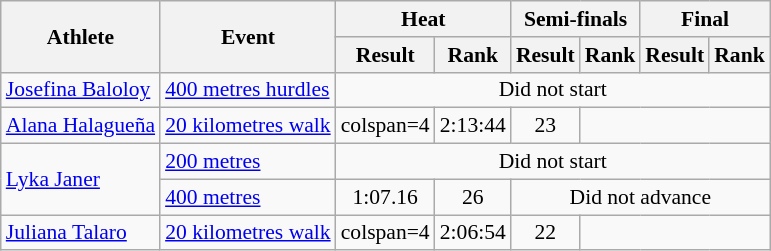<table class="wikitable" style="font-size:90%; text-align:center">
<tr>
<th rowspan="2">Athlete</th>
<th rowspan="2">Event</th>
<th colspan="2">Heat</th>
<th colspan="2">Semi-finals</th>
<th colspan="2">Final</th>
</tr>
<tr>
<th>Result</th>
<th>Rank</th>
<th>Result</th>
<th>Rank</th>
<th>Result</th>
<th>Rank</th>
</tr>
<tr>
<td align="left"><a href='#'>Josefina Baloloy</a></td>
<td align="left"><a href='#'>400 metres hurdles</a></td>
<td colspan=6>Did not start</td>
</tr>
<tr>
<td align="left"><a href='#'>Alana Halagueña</a></td>
<td align="left"><a href='#'>20 kilometres walk</a></td>
<td>colspan=4 </td>
<td>2:13:44</td>
<td>23</td>
</tr>
<tr>
<td align="left" rowspan=2><a href='#'>Lyka Janer</a></td>
<td align="left"><a href='#'>200 metres</a></td>
<td colspan=6>Did not start</td>
</tr>
<tr>
<td align="left"><a href='#'>400 metres</a></td>
<td>1:07.16</td>
<td>26</td>
<td colspan=4>Did not advance</td>
</tr>
<tr>
<td align="left"><a href='#'>Juliana Talaro</a></td>
<td align="left"><a href='#'>20 kilometres walk</a></td>
<td>colspan=4 </td>
<td>2:06:54</td>
<td>22</td>
</tr>
</table>
